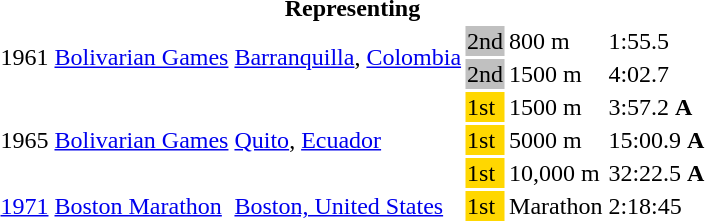<table>
<tr>
<th colspan="6">Representing </th>
</tr>
<tr>
<td rowspan = "2">1961</td>
<td rowspan = "2"><a href='#'>Bolivarian Games</a></td>
<td rowspan = "2"><a href='#'>Barranquilla</a>, <a href='#'>Colombia</a></td>
<td bgcolor=silver>2nd</td>
<td>800 m</td>
<td>1:55.5</td>
</tr>
<tr>
<td bgcolor=silver>2nd</td>
<td>1500 m</td>
<td>4:02.7</td>
</tr>
<tr>
<td rowspan = "3">1965</td>
<td rowspan = "3"><a href='#'>Bolivarian Games</a></td>
<td rowspan = "3"><a href='#'>Quito</a>, <a href='#'>Ecuador</a></td>
<td bgcolor=gold>1st</td>
<td>1500 m</td>
<td>3:57.2 <strong>A</strong></td>
</tr>
<tr>
<td bgcolor=gold>1st</td>
<td>5000 m</td>
<td>15:00.9 <strong>A</strong></td>
</tr>
<tr>
<td bgcolor=gold>1st</td>
<td>10,000 m</td>
<td>32:22.5 <strong>A</strong></td>
</tr>
<tr>
<td><a href='#'>1971</a></td>
<td><a href='#'>Boston Marathon</a></td>
<td><a href='#'>Boston, United States</a></td>
<td bgcolor="gold">1st</td>
<td>Marathon</td>
<td>2:18:45</td>
</tr>
</table>
